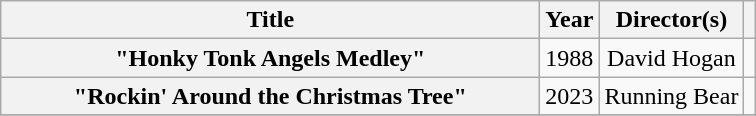<table class="wikitable plainrowheaders" style="text-align:center;" border="1">
<tr>
<th scope="col" style="width:22em;">Title</th>
<th scope="col">Year</th>
<th scope="col">Director(s)</th>
<th></th>
</tr>
<tr>
<th scope="row">"Honky Tonk Angels Medley"<br></th>
<td>1988</td>
<td>David Hogan</td>
<td align="center"></td>
</tr>
<tr>
<th scope="row">"Rockin' Around the Christmas Tree"<br></th>
<td>2023</td>
<td>Running Bear</td>
<td align="center"></td>
</tr>
<tr>
</tr>
</table>
